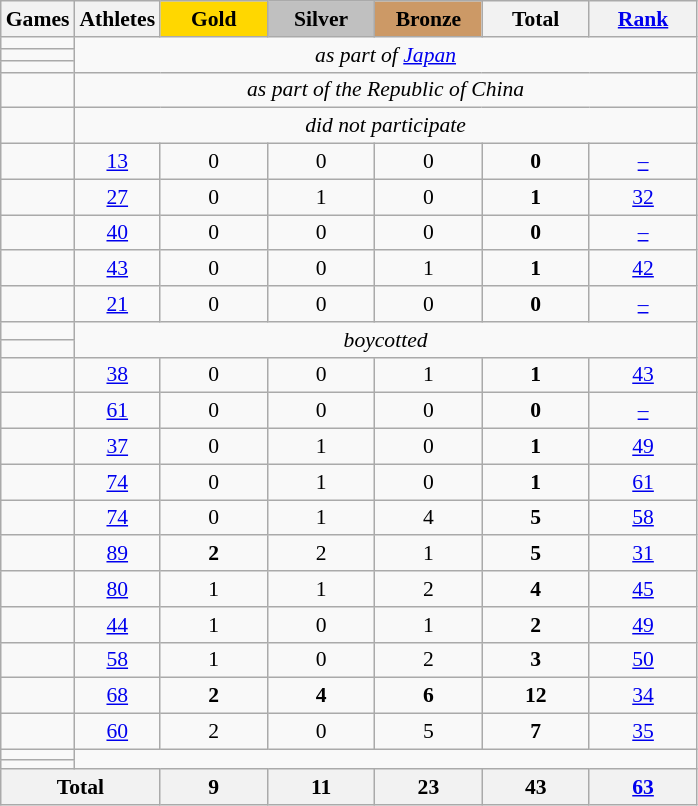<table class="wikitable" style="text-align:center; font-size:90%;">
<tr>
<th>Games</th>
<th>Athletes</th>
<td style="background:gold; width:4.5em; font-weight:bold;">Gold</td>
<td style="background:silver; width:4.5em; font-weight:bold;">Silver</td>
<td style="background:#cc9966; width:4.5em; font-weight:bold;">Bronze</td>
<th style="width:4.5em; font-weight:bold;">Total</th>
<th style="width:4.5em; font-weight:bold;"><a href='#'>Rank</a></th>
</tr>
<tr>
<td align=left></td>
<td colspan = 6 rowspan = 3><em>as part of  <a href='#'>Japan</a></em></td>
</tr>
<tr>
<td align=left></td>
</tr>
<tr>
<td align=left></td>
</tr>
<tr>
<td align=left></td>
<td colspan=7><em>as part of the  Republic of China</em></td>
</tr>
<tr>
<td align=left></td>
<td colspan=7><em>did not participate</em></td>
</tr>
<tr>
<td align=left></td>
<td><a href='#'>13</a></td>
<td>0</td>
<td>0</td>
<td>0</td>
<td><strong>0</strong></td>
<td><a href='#'>–</a></td>
</tr>
<tr>
<td align=left></td>
<td><a href='#'>27</a></td>
<td>0</td>
<td>1</td>
<td>0</td>
<td><strong>1</strong></td>
<td><a href='#'>32</a></td>
</tr>
<tr>
<td align=left></td>
<td><a href='#'>40</a></td>
<td>0</td>
<td>0</td>
<td>0</td>
<td><strong>0</strong></td>
<td><a href='#'>–</a></td>
</tr>
<tr>
<td align=left></td>
<td><a href='#'>43</a></td>
<td>0</td>
<td>0</td>
<td>1</td>
<td><strong>1</strong></td>
<td><a href='#'>42</a></td>
</tr>
<tr>
<td align=left></td>
<td><a href='#'>21</a></td>
<td>0</td>
<td>0</td>
<td>0</td>
<td><strong>0</strong></td>
<td><a href='#'>–</a></td>
</tr>
<tr>
<td align=left></td>
<td colspan = 7 rowspan = 2><em>boycotted</em></td>
</tr>
<tr>
<td align=left></td>
</tr>
<tr>
<td align=left></td>
<td><a href='#'>38</a></td>
<td>0</td>
<td>0</td>
<td>1</td>
<td><strong>1</strong></td>
<td><a href='#'>43</a></td>
</tr>
<tr>
<td align=left></td>
<td><a href='#'>61</a></td>
<td>0</td>
<td>0</td>
<td>0</td>
<td><strong>0</strong></td>
<td><a href='#'>–</a></td>
</tr>
<tr>
<td align=left></td>
<td><a href='#'>37</a></td>
<td>0</td>
<td>1</td>
<td>0</td>
<td><strong>1</strong></td>
<td><a href='#'>49</a></td>
</tr>
<tr>
<td align=left></td>
<td><a href='#'>74</a></td>
<td>0</td>
<td>1</td>
<td>0</td>
<td><strong>1</strong></td>
<td><a href='#'>61</a></td>
</tr>
<tr>
<td align=left></td>
<td><a href='#'>74</a></td>
<td>0</td>
<td>1</td>
<td>4</td>
<td><strong>5</strong></td>
<td><a href='#'>58</a></td>
</tr>
<tr>
<td align=left></td>
<td><a href='#'>89</a></td>
<td><strong>2</strong></td>
<td>2</td>
<td>1</td>
<td><strong>5</strong></td>
<td><a href='#'>31</a></td>
</tr>
<tr>
<td align=left></td>
<td><a href='#'>80</a></td>
<td>1</td>
<td>1</td>
<td>2</td>
<td><strong>4</strong></td>
<td><a href='#'>45</a></td>
</tr>
<tr>
<td align=left></td>
<td><a href='#'>44</a></td>
<td>1</td>
<td>0</td>
<td>1</td>
<td><strong>2</strong></td>
<td><a href='#'>49</a></td>
</tr>
<tr>
<td align=left></td>
<td><a href='#'>58</a></td>
<td>1</td>
<td>0</td>
<td>2</td>
<td><strong>3</strong></td>
<td><a href='#'>50</a></td>
</tr>
<tr>
<td align = left></td>
<td><a href='#'> 68</a></td>
<td><strong>2</strong></td>
<td><strong>4</strong></td>
<td><strong>6</strong></td>
<td><strong>12</strong></td>
<td><a href='#'> 34</a></td>
</tr>
<tr>
<td align = left></td>
<td><a href='#'> 60</a></td>
<td>2</td>
<td>0</td>
<td>5</td>
<td><strong>7</strong></td>
<td><a href='#'> 35</a></td>
</tr>
<tr>
<td align = left></td>
</tr>
<tr>
<td align = left></td>
</tr>
<tr>
<th colspan = 2>Total</th>
<th>9</th>
<th>11</th>
<th>23</th>
<th>43</th>
<th><a href='#'>63</a></th>
</tr>
</table>
